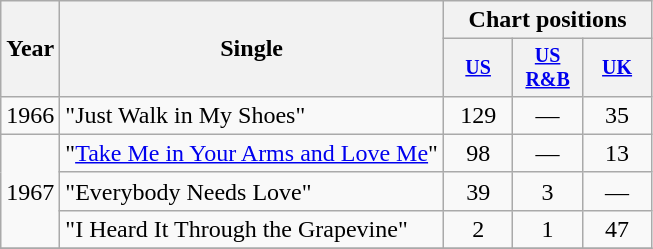<table class="wikitable" style="text-align:center;">
<tr>
<th rowspan="2">Year</th>
<th rowspan="2">Single</th>
<th colspan="3">Chart positions</th>
</tr>
<tr style="font-size:smaller;">
<th width="40"><a href='#'>US</a></th>
<th width="40"><a href='#'>US<br>R&B</a></th>
<th width="40"><a href='#'>UK</a></th>
</tr>
<tr>
<td rowspan="1">1966</td>
<td align="left">"Just Walk in My Shoes"</td>
<td>129</td>
<td>—</td>
<td>35</td>
</tr>
<tr>
<td rowspan="3">1967</td>
<td align="left">"<a href='#'>Take Me in Your Arms and Love Me</a>"</td>
<td>98</td>
<td>—</td>
<td>13</td>
</tr>
<tr>
<td align="left">"Everybody Needs Love"</td>
<td>39</td>
<td>3</td>
<td>—</td>
</tr>
<tr>
<td align="left">"I Heard It Through the Grapevine"</td>
<td>2</td>
<td>1</td>
<td>47</td>
</tr>
<tr>
</tr>
</table>
